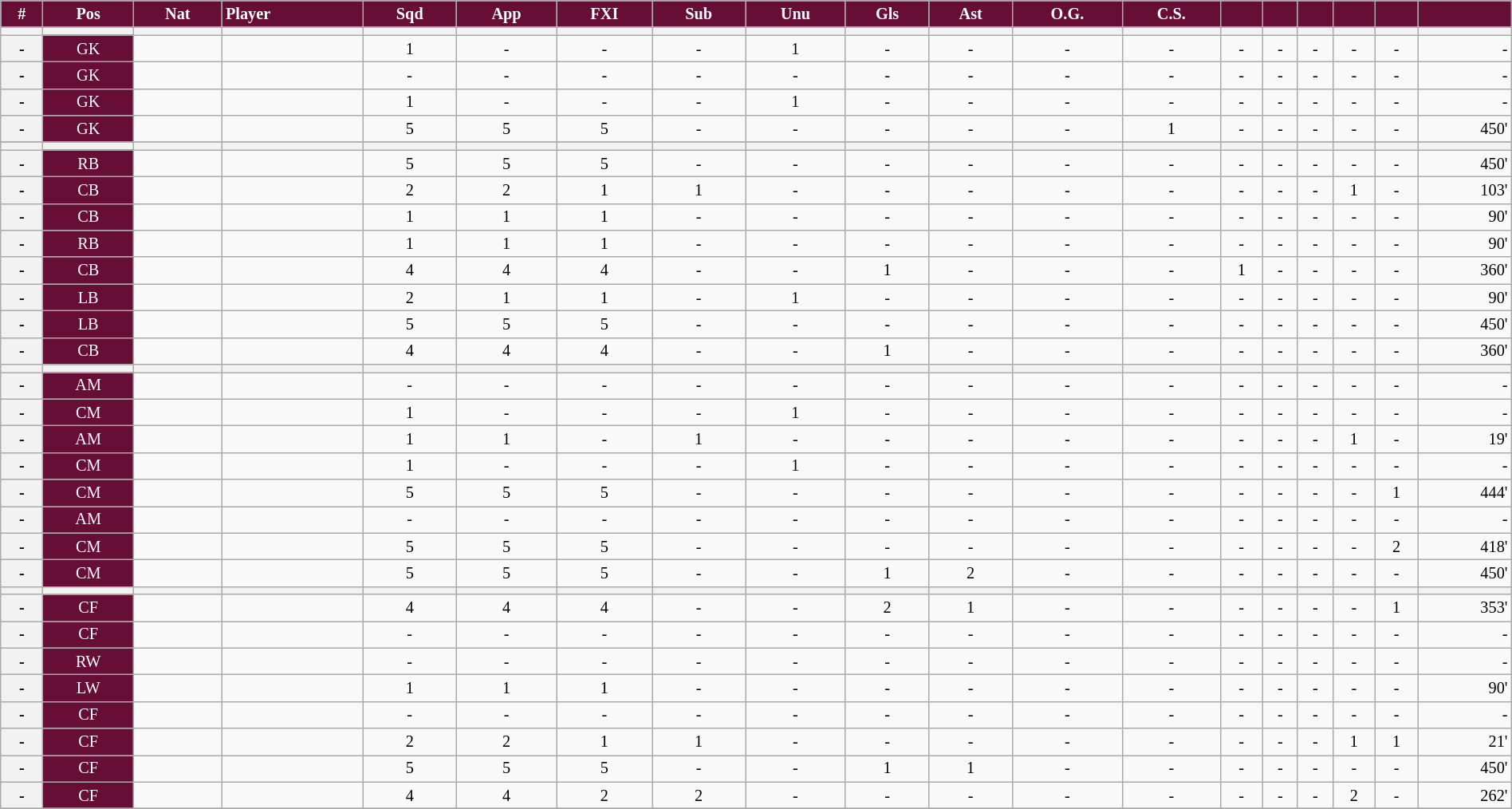<table class="wikitable sortable" style="text-align:center; font-size:84.5%; width:100%;">
<tr>
<th style="background:#670E36; color:#FFFFFF; text-align:center;">#</th>
<th style="background:#670E36; color:#FFFFFF; text-align:center;"><abbr>Pos</abbr></th>
<th style="background:#670E36; color:#FFFFFF; text-align:center;"><abbr>Nat</abbr></th>
<th style="background:#670E36; color:#FFFFFF; text-align:left;">Player</th>
<th style="background:#670E36; color:#FFFFFF; text-align:center;"><abbr>Sqd</abbr></th>
<th style="background:#670E36; color:#FFFFFF; text-align:center;"><abbr>App</abbr></th>
<th style="background:#670E36; color:#FFFFFF; text-align:center;"><abbr>FXI</abbr></th>
<th style="background:#670E36; color:#FFFFFF; text-align:center;"><abbr>Sub</abbr></th>
<th style="background:#670E36; color:#FFFFFF; text-align:center;"><abbr>Unu</abbr></th>
<th style="background:#670E36; color:#FFFFFF; text-align:center;"><abbr>Gls</abbr></th>
<th style="background:#670E36; color:#FFFFFF; text-align:center;"><abbr>Ast</abbr></th>
<th style="background:#670E36; color:#FFFFFF; text-align:center;"><abbr>O.G.</abbr></th>
<th style="background:#670E36; color:#FFFFFF; text-align:center;"><abbr>C.S.</abbr></th>
<th style="background:#670E36; color:#FFFFFF; text-align:center;"><abbr></abbr></th>
<th style="background:#670E36; color:#FFFFFF; text-align:center;"><abbr></abbr></th>
<th style="background:#670E36; color:#FFFFFF; text-align:center;"><abbr></abbr></th>
<th style="background:#670E36; color:#FFFFFF; text-align:center;"><abbr></abbr></th>
<th style="background:#670E36; color:#FFFFFF; text-align:center;"><abbr></abbr></th>
<th style="background:#670E36; color:#FFFFFF; text-align:right;"><abbr></abbr></th>
</tr>
<tr>
<th></th>
<th></th>
<th></th>
<th></th>
<th></th>
<th></th>
<th></th>
<th></th>
<th></th>
<th></th>
<th></th>
<th></th>
<th></th>
<th></th>
<th></th>
<th></th>
<th></th>
<th></th>
<th></th>
</tr>
<tr>
<th>-</th>
<td style="background:#670e36; color:#FFFFFF; text-align:center;">GK</td>
<td></td>
<td style="text-align:left;"></td>
<td>1</td>
<td>-</td>
<td>-</td>
<td>-</td>
<td>1</td>
<td>-</td>
<td>-</td>
<td>-</td>
<td>-</td>
<td>-</td>
<td>-</td>
<td>-</td>
<td>-</td>
<td>-</td>
<td style="text-align:right;">-</td>
</tr>
<tr>
<th>-</th>
<td style="background:#670e36; color:#FFFFFF; text-align:center;">GK</td>
<td></td>
<td style="text-align:left;"></td>
<td>-</td>
<td>-</td>
<td>-</td>
<td>-</td>
<td>-</td>
<td>-</td>
<td>-</td>
<td>-</td>
<td>-</td>
<td>-</td>
<td>-</td>
<td>-</td>
<td>-</td>
<td>-</td>
<td style="text-align:right;">-</td>
</tr>
<tr>
<th>-</th>
<td style="background:#670e36; color:#FFFFFF; text-align:center;">GK</td>
<td></td>
<td style="text-align:left;"></td>
<td>1</td>
<td>-</td>
<td>-</td>
<td>-</td>
<td>1</td>
<td>-</td>
<td>-</td>
<td>-</td>
<td>-</td>
<td>-</td>
<td>-</td>
<td>-</td>
<td>-</td>
<td>-</td>
<td style="text-align:right;">-</td>
</tr>
<tr>
<th>-</th>
<td style="background:#670e36; color:#FFFFFF; text-align:center;">GK</td>
<td></td>
<td style="text-align:left;"></td>
<td>5</td>
<td>5</td>
<td>5</td>
<td>-</td>
<td>-</td>
<td>-</td>
<td>-</td>
<td>-</td>
<td>1</td>
<td>-</td>
<td>-</td>
<td>-</td>
<td>-</td>
<td>-</td>
<td style="text-align:right;">450'</td>
</tr>
<tr>
</tr>
<tr>
<th></th>
<th></th>
<th></th>
<th></th>
<th></th>
<th></th>
<th></th>
<th></th>
<th></th>
<th></th>
<th></th>
<th></th>
<th></th>
<th></th>
<th></th>
<th></th>
<th></th>
<th></th>
<th></th>
</tr>
<tr>
<th>-</th>
<td style="background:#670e36; color:#FFFFFF; text-align:center;">RB</td>
<td></td>
<td style="text-align:left;"></td>
<td>5</td>
<td>5</td>
<td>5</td>
<td>-</td>
<td>-</td>
<td>-</td>
<td>-</td>
<td>-</td>
<td>-</td>
<td>-</td>
<td>-</td>
<td>-</td>
<td>-</td>
<td>-</td>
<td style="text-align:right;">450'</td>
</tr>
<tr>
<th>-</th>
<td style="background:#670e36; color:#FFFFFF; text-align:center;">CB</td>
<td></td>
<td style="text-align:left;"></td>
<td>2</td>
<td>2</td>
<td>1</td>
<td>1</td>
<td>-</td>
<td>-</td>
<td>-</td>
<td>-</td>
<td>-</td>
<td>-</td>
<td>-</td>
<td>-</td>
<td>1</td>
<td>-</td>
<td style="text-align:right;">103'</td>
</tr>
<tr>
<th>-</th>
<td style="background:#670e36; color:#FFFFFF; text-align:center;">CB</td>
<td></td>
<td style="text-align:left;"></td>
<td>1</td>
<td>1</td>
<td>1</td>
<td>-</td>
<td>-</td>
<td>-</td>
<td>-</td>
<td>-</td>
<td>-</td>
<td>-</td>
<td>-</td>
<td>-</td>
<td>-</td>
<td>-</td>
<td style="text-align:right;">90'</td>
</tr>
<tr>
<th>-</th>
<td style="background:#670e36; color:#FFFFFF; text-align:center;">RB</td>
<td></td>
<td style="text-align:left;"></td>
<td>1</td>
<td>1</td>
<td>1</td>
<td>-</td>
<td>-</td>
<td>-</td>
<td>-</td>
<td>-</td>
<td>-</td>
<td>-</td>
<td>-</td>
<td>-</td>
<td>-</td>
<td>-</td>
<td style="text-align:right;">90'</td>
</tr>
<tr>
<th>-</th>
<td style="background:#670e36; color:#FFFFFF; text-align:center;">CB</td>
<td></td>
<td style="text-align:left;"></td>
<td>4</td>
<td>4</td>
<td>4</td>
<td>-</td>
<td>-</td>
<td>1</td>
<td>-</td>
<td>-</td>
<td>-</td>
<td>1</td>
<td>-</td>
<td>-</td>
<td>-</td>
<td>-</td>
<td style="text-align:right;">360'</td>
</tr>
<tr>
<th>-</th>
<td style="background:#670e36; color:#FFFFFF; text-align:center;">LB</td>
<td></td>
<td style="text-align:left;"></td>
<td>2</td>
<td>1</td>
<td>1</td>
<td>-</td>
<td>1</td>
<td>-</td>
<td>-</td>
<td>-</td>
<td>-</td>
<td>-</td>
<td>-</td>
<td>-</td>
<td>-</td>
<td>-</td>
<td style="text-align:right;">90'</td>
</tr>
<tr>
<th>-</th>
<td style="background:#670e36; color:#FFFFFF; text-align:center;">LB</td>
<td></td>
<td style="text-align:left;"></td>
<td>5</td>
<td>5</td>
<td>5</td>
<td>-</td>
<td>-</td>
<td>-</td>
<td>-</td>
<td>-</td>
<td>-</td>
<td>-</td>
<td>-</td>
<td>-</td>
<td>-</td>
<td>-</td>
<td style="text-align:right;">450'</td>
</tr>
<tr>
<th>-</th>
<td style="background:#670e36; color:#FFFFFF; text-align:center;">CB</td>
<td></td>
<td style="text-align:left;"></td>
<td>4</td>
<td>4</td>
<td>4</td>
<td>-</td>
<td>-</td>
<td>1</td>
<td>-</td>
<td>-</td>
<td>-</td>
<td>-</td>
<td>-</td>
<td>-</td>
<td>-</td>
<td>-</td>
<td style="text-align:right;">360'</td>
</tr>
<tr>
<th></th>
<th></th>
<th></th>
<th></th>
<th></th>
<th></th>
<th></th>
<th></th>
<th></th>
<th></th>
<th></th>
<th></th>
<th></th>
<th></th>
<th></th>
<th></th>
<th></th>
<th></th>
<th></th>
</tr>
<tr>
<th>-</th>
<td style="background:#670e36; color:#FFFFFF; text-align:center;">AM</td>
<td></td>
<td style="text-align:left;"></td>
<td>-</td>
<td>-</td>
<td>-</td>
<td>-</td>
<td>-</td>
<td>-</td>
<td>-</td>
<td>-</td>
<td>-</td>
<td>-</td>
<td>-</td>
<td>-</td>
<td>-</td>
<td>-</td>
<td style="text-align:right;">-</td>
</tr>
<tr>
<th>-</th>
<td style="background:#670e36; color:#FFFFFF; text-align:center;">CM</td>
<td></td>
<td style="text-align:left;"></td>
<td>1</td>
<td>-</td>
<td>-</td>
<td>-</td>
<td>1</td>
<td>-</td>
<td>-</td>
<td>-</td>
<td>-</td>
<td>-</td>
<td>-</td>
<td>-</td>
<td>-</td>
<td>-</td>
<td style="text-align:right;">-</td>
</tr>
<tr>
<th>-</th>
<td style="background:#670e36; color:#FFFFFF; text-align:center;">AM</td>
<td></td>
<td style="text-align:left;"></td>
<td>1</td>
<td>1</td>
<td>-</td>
<td>1</td>
<td>-</td>
<td>-</td>
<td>-</td>
<td>-</td>
<td>-</td>
<td>-</td>
<td>-</td>
<td>-</td>
<td>1</td>
<td>-</td>
<td style="text-align:right;">19'</td>
</tr>
<tr>
<th>-</th>
<td style="background:#670e36; color:#FFFFFF; text-align:center;">CM</td>
<td></td>
<td style="text-align:left;"></td>
<td>1</td>
<td>-</td>
<td>-</td>
<td>-</td>
<td>1</td>
<td>-</td>
<td>-</td>
<td>-</td>
<td>-</td>
<td>-</td>
<td>-</td>
<td>-</td>
<td>-</td>
<td>-</td>
<td style="text-align:right;">-</td>
</tr>
<tr>
<th>-</th>
<td style="background:#670e36; color:#FFFFFF; text-align:center;">CM</td>
<td></td>
<td style="text-align:left;"></td>
<td>5</td>
<td>5</td>
<td>5</td>
<td>-</td>
<td>-</td>
<td>-</td>
<td>-</td>
<td>-</td>
<td>-</td>
<td>-</td>
<td>-</td>
<td>-</td>
<td>-</td>
<td>1</td>
<td style="text-align:right;">444'</td>
</tr>
<tr>
<th>-</th>
<td style="background:#670e36; color:#FFFFFF; text-align:center;">AM</td>
<td></td>
<td style="text-align:left;"></td>
<td>-</td>
<td>-</td>
<td>-</td>
<td>-</td>
<td>-</td>
<td>-</td>
<td>-</td>
<td>-</td>
<td>-</td>
<td>-</td>
<td>-</td>
<td>-</td>
<td>-</td>
<td>-</td>
<td style="text-align:right;">-</td>
</tr>
<tr>
<th>-</th>
<td style="background:#670e36; color:#FFFFFF; text-align:center;">CM</td>
<td></td>
<td style="text-align:left;"></td>
<td>5</td>
<td>5</td>
<td>5</td>
<td>-</td>
<td>-</td>
<td>-</td>
<td>-</td>
<td>-</td>
<td>-</td>
<td>-</td>
<td>-</td>
<td>-</td>
<td>-</td>
<td>2</td>
<td style="text-align:right;">418'</td>
</tr>
<tr>
<th>-</th>
<td style="background:#670e36; color:#FFFFFF; text-align:center;">CM</td>
<td></td>
<td style="text-align:left;"></td>
<td>5</td>
<td>5</td>
<td>5</td>
<td>-</td>
<td>-</td>
<td>1</td>
<td>2</td>
<td>-</td>
<td>-</td>
<td>-</td>
<td>-</td>
<td>-</td>
<td>-</td>
<td>-</td>
<td style="text-align:right;">450'</td>
</tr>
<tr>
<th></th>
<th></th>
<th></th>
<th></th>
<th></th>
<th></th>
<th></th>
<th></th>
<th></th>
<th></th>
<th></th>
<th></th>
<th></th>
<th></th>
<th></th>
<th></th>
<th></th>
<th></th>
<th></th>
</tr>
<tr>
<th>-</th>
<td style="background:#670e36; color:#FFFFFF; text-align:center;">CF</td>
<td></td>
<td style="text-align:left;"></td>
<td>4</td>
<td>4</td>
<td>4</td>
<td>-</td>
<td>-</td>
<td>2</td>
<td>1</td>
<td>-</td>
<td>-</td>
<td>-</td>
<td>-</td>
<td>-</td>
<td>-</td>
<td>1</td>
<td style="text-align:right;">353'</td>
</tr>
<tr>
<th>-</th>
<td style="background:#670e36; color:#FFFFFF; text-align:center;">CF</td>
<td></td>
<td style="text-align:left;"></td>
<td>-</td>
<td>-</td>
<td>-</td>
<td>-</td>
<td>-</td>
<td>-</td>
<td>-</td>
<td>-</td>
<td>-</td>
<td>-</td>
<td>-</td>
<td>-</td>
<td>-</td>
<td>-</td>
<td style="text-align:right;">-</td>
</tr>
<tr>
<th>-</th>
<td style="background:#670e36; color:#FFFFFF; text-align:center;">RW</td>
<td></td>
<td style="text-align:left;"></td>
<td>-</td>
<td>-</td>
<td>-</td>
<td>-</td>
<td>-</td>
<td>-</td>
<td>-</td>
<td>-</td>
<td>-</td>
<td>-</td>
<td>-</td>
<td>-</td>
<td>-</td>
<td>-</td>
<td style="text-align:right;">-</td>
</tr>
<tr>
<th>-</th>
<td style="background:#670e36; color:#FFFFFF; text-align:center;">LW</td>
<td></td>
<td style="text-align:left;"></td>
<td>1</td>
<td>1</td>
<td>1</td>
<td>-</td>
<td>-</td>
<td>-</td>
<td>-</td>
<td>-</td>
<td>-</td>
<td>-</td>
<td>-</td>
<td>-</td>
<td>-</td>
<td>-</td>
<td style="text-align:right;">90'</td>
</tr>
<tr>
<th>-</th>
<td style="background:#670e36; color:#FFFFFF; text-align:center;">CF</td>
<td></td>
<td style="text-align:left;"></td>
<td>-</td>
<td>-</td>
<td>-</td>
<td>-</td>
<td>-</td>
<td>-</td>
<td>-</td>
<td>-</td>
<td>-</td>
<td>-</td>
<td>-</td>
<td>-</td>
<td>-</td>
<td>-</td>
<td style="text-align:right;">-</td>
</tr>
<tr>
<th>-</th>
<td style="background:#670e36; color:#FFFFFF; text-align:center;">CF</td>
<td></td>
<td style="text-align:left;"></td>
<td>2</td>
<td>2</td>
<td>1</td>
<td>1</td>
<td>-</td>
<td>-</td>
<td>-</td>
<td>-</td>
<td>-</td>
<td>-</td>
<td>-</td>
<td>-</td>
<td>1</td>
<td>1</td>
<td style="text-align:right;">21'</td>
</tr>
<tr>
<th>-</th>
<td style="background:#670e36; color:#FFFFFF; text-align:center;">CF</td>
<td></td>
<td style="text-align:left;"></td>
<td>5</td>
<td>5</td>
<td>5</td>
<td>-</td>
<td>-</td>
<td>1</td>
<td>1</td>
<td>-</td>
<td>-</td>
<td>-</td>
<td>-</td>
<td>-</td>
<td>-</td>
<td>-</td>
<td style="text-align:right;">450'</td>
</tr>
<tr>
<th>-</th>
<td style="background:#670e36; color:#FFFFFF; text-align:center;">CF</td>
<td></td>
<td style="text-align:left;"></td>
<td>4</td>
<td>4</td>
<td>2</td>
<td>2</td>
<td>-</td>
<td>-</td>
<td>-</td>
<td>-</td>
<td>-</td>
<td>-</td>
<td>-</td>
<td>-</td>
<td>2</td>
<td>-</td>
<td style="text-align:right;">262'</td>
</tr>
<tr>
</tr>
</table>
